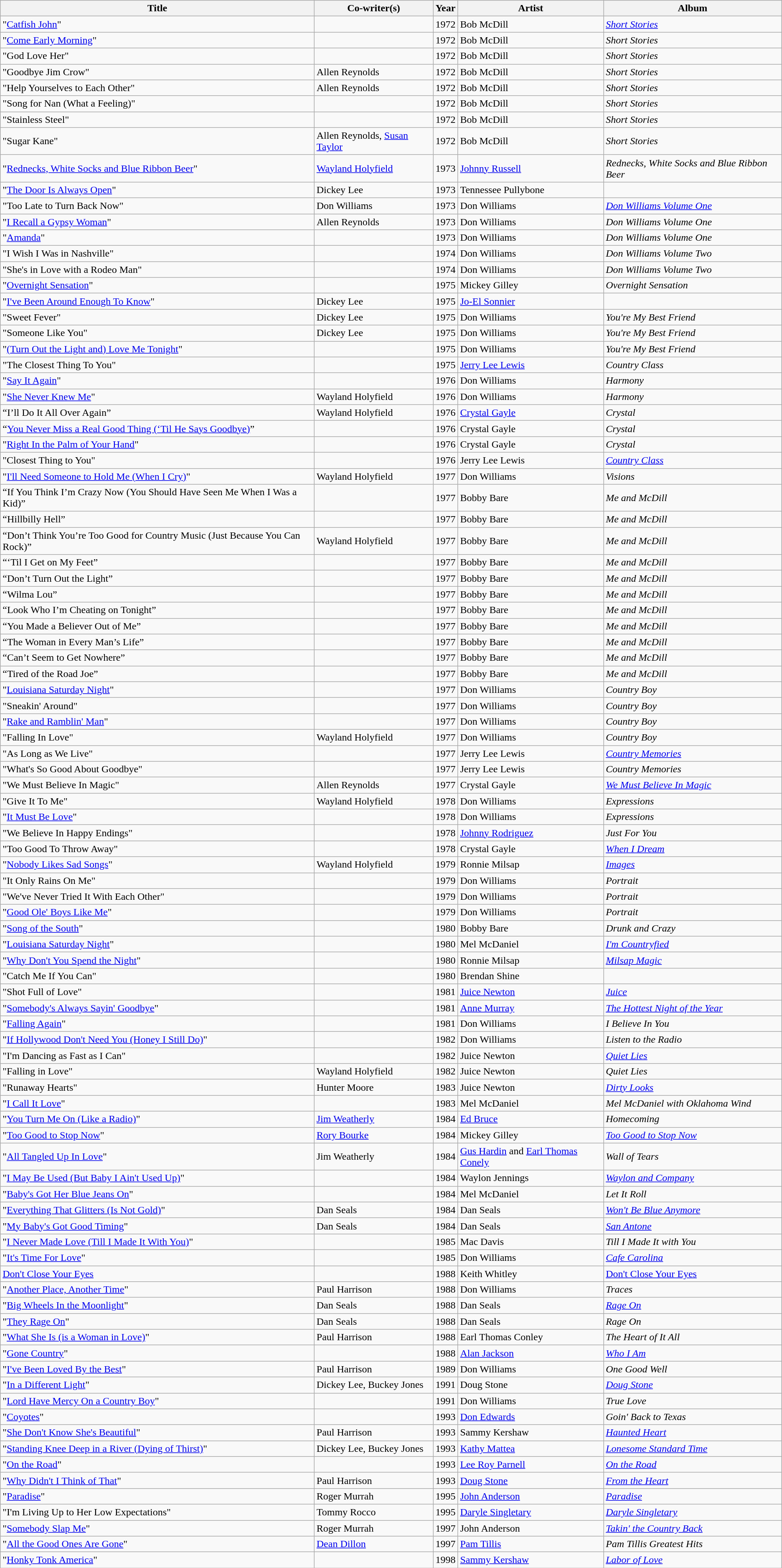<table class="wikitable sortable">
<tr>
<th>Title</th>
<th>Co-writer(s)</th>
<th>Year</th>
<th>Artist</th>
<th>Album</th>
</tr>
<tr>
<td>"<a href='#'>Catfish John</a>"</td>
<td></td>
<td>1972</td>
<td>Bob McDill</td>
<td><em><a href='#'>Short Stories</a></em></td>
</tr>
<tr>
<td>"<a href='#'>Come Early Morning</a>"</td>
<td></td>
<td>1972</td>
<td>Bob McDill</td>
<td><em>Short Stories</em></td>
</tr>
<tr>
<td>"God Love Her"</td>
<td></td>
<td>1972</td>
<td>Bob McDill</td>
<td><em>Short Stories</em></td>
</tr>
<tr>
<td>"Goodbye Jim Crow"</td>
<td>Allen Reynolds</td>
<td>1972</td>
<td>Bob McDill</td>
<td><em>Short Stories</em></td>
</tr>
<tr>
<td>"Help Yourselves to Each Other"</td>
<td>Allen Reynolds</td>
<td>1972</td>
<td>Bob McDill</td>
<td><em>Short Stories</em></td>
</tr>
<tr>
<td>"Song for Nan (What a Feeling)"</td>
<td></td>
<td>1972</td>
<td>Bob McDill</td>
<td><em>Short Stories</em></td>
</tr>
<tr>
<td>"Stainless Steel"</td>
<td></td>
<td>1972</td>
<td>Bob McDill</td>
<td><em>Short Stories</em></td>
</tr>
<tr>
<td>"Sugar Kane"</td>
<td>Allen Reynolds, <a href='#'>Susan Taylor</a></td>
<td>1972</td>
<td>Bob McDill</td>
<td><em>Short Stories</em></td>
</tr>
<tr>
<td>"<a href='#'>Rednecks, White Socks and Blue Ribbon Beer</a>"</td>
<td><a href='#'>Wayland Holyfield</a></td>
<td>1973</td>
<td><a href='#'>Johnny Russell</a></td>
<td><em>Rednecks, White Socks and Blue Ribbon Beer</em></td>
</tr>
<tr>
<td>"<a href='#'>The Door Is Always Open</a>"</td>
<td>Dickey Lee</td>
<td>1973</td>
<td>Tennessee Pullybone</td>
<td></td>
</tr>
<tr>
<td>"Too Late to Turn Back Now"</td>
<td>Don Williams</td>
<td>1973</td>
<td>Don Williams</td>
<td><em><a href='#'>Don Williams Volume One</a></em></td>
</tr>
<tr>
<td>"<a href='#'>I Recall a Gypsy Woman</a>"</td>
<td>Allen Reynolds</td>
<td>1973</td>
<td>Don Williams</td>
<td><em>Don Williams Volume One</em></td>
</tr>
<tr>
<td>"<a href='#'>Amanda</a>"</td>
<td></td>
<td>1973</td>
<td>Don Williams</td>
<td><em>Don Williams Volume One</em></td>
</tr>
<tr>
<td>"I Wish I Was in Nashville"</td>
<td></td>
<td>1974</td>
<td>Don Williams</td>
<td><em>Don Williams Volume Two</em></td>
</tr>
<tr>
<td>"She's in Love with a Rodeo Man"</td>
<td></td>
<td>1974</td>
<td>Don Williams</td>
<td><em>Don Williams Volume Two</em></td>
</tr>
<tr>
<td>"<a href='#'>Overnight Sensation</a>"</td>
<td></td>
<td>1975</td>
<td>Mickey Gilley</td>
<td><em>Overnight Sensation</em></td>
</tr>
<tr>
<td>"<a href='#'>I've Been Around Enough To Know</a>"</td>
<td>Dickey Lee</td>
<td>1975</td>
<td><a href='#'>Jo-El Sonnier</a></td>
<td></td>
</tr>
<tr>
<td>"Sweet Fever"</td>
<td>Dickey Lee</td>
<td>1975</td>
<td>Don Williams</td>
<td><em>You're My Best Friend</em></td>
</tr>
<tr>
<td>"Someone Like You"</td>
<td>Dickey Lee</td>
<td>1975</td>
<td>Don Williams</td>
<td><em>You're My Best Friend</em></td>
</tr>
<tr>
<td>"<a href='#'>(Turn Out the Light and) Love Me Tonight</a>"</td>
<td></td>
<td>1975</td>
<td>Don Williams</td>
<td><em>You're My Best Friend</em></td>
</tr>
<tr>
<td>"The Closest Thing To You"</td>
<td></td>
<td>1975</td>
<td><a href='#'>Jerry Lee Lewis</a></td>
<td><em>Country Class</em></td>
</tr>
<tr>
<td>"<a href='#'>Say It Again</a>"</td>
<td></td>
<td>1976</td>
<td>Don Williams</td>
<td><em>Harmony</em></td>
</tr>
<tr>
<td>"<a href='#'>She Never Knew Me</a>"</td>
<td>Wayland Holyfield</td>
<td>1976</td>
<td>Don Williams</td>
<td><em>Harmony</em></td>
</tr>
<tr>
<td>“I’ll Do It All Over Again”</td>
<td>Wayland Holyfield</td>
<td>1976</td>
<td><a href='#'>Crystal Gayle</a></td>
<td><em>Crystal</em></td>
</tr>
<tr>
<td>“<a href='#'>You Never Miss a Real Good Thing (‘Til He Says Goodbye)</a>”</td>
<td></td>
<td>1976</td>
<td>Crystal Gayle</td>
<td><em>Crystal</em></td>
</tr>
<tr>
<td>"<a href='#'>Right In the Palm of Your Hand</a>"</td>
<td></td>
<td>1976</td>
<td>Crystal Gayle</td>
<td><em>Crystal</em></td>
</tr>
<tr>
<td>"Closest Thing to You"</td>
<td></td>
<td>1976</td>
<td>Jerry Lee Lewis</td>
<td><em><a href='#'>Country Class</a></em></td>
</tr>
<tr>
<td>"<a href='#'>I'll Need Someone to Hold Me (When I Cry)</a>"</td>
<td>Wayland Holyfield</td>
<td>1977</td>
<td>Don Williams</td>
<td><em>Visions</em></td>
</tr>
<tr>
<td>“If You Think I’m Crazy Now (You Should Have Seen Me When I Was a Kid)”</td>
<td></td>
<td>1977</td>
<td>Bobby Bare</td>
<td><em>Me and McDill</em></td>
</tr>
<tr>
<td>“Hillbilly Hell”</td>
<td></td>
<td>1977</td>
<td>Bobby Bare</td>
<td><em>Me and McDill</em></td>
</tr>
<tr>
<td>“Don’t Think You’re Too Good for Country Music (Just Because You Can Rock)”</td>
<td>Wayland Holyfield</td>
<td>1977</td>
<td>Bobby Bare</td>
<td><em>Me and McDill</em></td>
</tr>
<tr>
<td>“‘Til I Get on My Feet”</td>
<td></td>
<td>1977</td>
<td>Bobby Bare</td>
<td><em>Me and McDill</em></td>
</tr>
<tr>
<td>“Don’t Turn Out the Light”</td>
<td></td>
<td>1977</td>
<td>Bobby Bare</td>
<td><em>Me and McDill</em></td>
</tr>
<tr>
<td>“Wilma Lou”</td>
<td></td>
<td>1977</td>
<td>Bobby Bare</td>
<td><em>Me and McDill</em></td>
</tr>
<tr>
<td>“Look Who I’m Cheating on Tonight”</td>
<td></td>
<td>1977</td>
<td>Bobby Bare</td>
<td><em>Me and McDill</em></td>
</tr>
<tr>
<td>“You Made a Believer Out of Me”</td>
<td></td>
<td>1977</td>
<td>Bobby Bare</td>
<td><em>Me and McDill</em></td>
</tr>
<tr>
<td>“The Woman in Every Man’s Life”</td>
<td></td>
<td>1977</td>
<td>Bobby Bare</td>
<td><em>Me and McDill</em></td>
</tr>
<tr>
<td>“Can’t Seem to Get Nowhere”</td>
<td></td>
<td>1977</td>
<td>Bobby Bare</td>
<td><em>Me and McDill</em></td>
</tr>
<tr>
<td>“Tired of the Road Joe”</td>
<td></td>
<td>1977</td>
<td>Bobby Bare</td>
<td><em>Me and McDill</em></td>
</tr>
<tr>
<td>"<a href='#'>Louisiana Saturday Night</a>"</td>
<td></td>
<td>1977</td>
<td>Don Williams</td>
<td><em>Country Boy</em></td>
</tr>
<tr>
<td>"Sneakin' Around"</td>
<td></td>
<td>1977</td>
<td>Don Williams</td>
<td><em>Country Boy</em></td>
</tr>
<tr>
<td>"<a href='#'>Rake and Ramblin' Man</a>"</td>
<td></td>
<td>1977</td>
<td>Don Williams</td>
<td><em>Country Boy</em></td>
</tr>
<tr>
<td>"Falling In Love"</td>
<td>Wayland Holyfield</td>
<td>1977</td>
<td>Don Williams</td>
<td><em>Country Boy</em></td>
</tr>
<tr>
<td>"As Long as We Live"</td>
<td></td>
<td>1977</td>
<td>Jerry Lee Lewis</td>
<td><em><a href='#'>Country Memories</a></em></td>
</tr>
<tr>
<td>"What's So Good About Goodbye"</td>
<td></td>
<td>1977</td>
<td>Jerry Lee Lewis</td>
<td><em>Country Memories</em></td>
</tr>
<tr>
<td>"We Must Believe In Magic"</td>
<td>Allen Reynolds</td>
<td>1977</td>
<td>Crystal Gayle</td>
<td><em><a href='#'>We Must Believe In Magic</a></em></td>
</tr>
<tr>
<td>"Give It To Me"</td>
<td>Wayland Holyfield</td>
<td>1978</td>
<td>Don Williams</td>
<td><em>Expressions</em></td>
</tr>
<tr>
<td>"<a href='#'>It Must Be Love</a>"</td>
<td></td>
<td>1978</td>
<td>Don Williams</td>
<td><em>Expressions</em></td>
</tr>
<tr>
<td>"We Believe In Happy Endings"</td>
<td></td>
<td>1978</td>
<td><a href='#'>Johnny Rodriguez</a></td>
<td><em>Just For You</em></td>
</tr>
<tr>
<td>"Too Good To Throw Away"</td>
<td></td>
<td>1978</td>
<td>Crystal Gayle</td>
<td><em><a href='#'>When I Dream</a></em></td>
</tr>
<tr>
<td>"<a href='#'>Nobody Likes Sad Songs</a>"</td>
<td>Wayland Holyfield</td>
<td>1979</td>
<td>Ronnie Milsap</td>
<td><em><a href='#'>Images</a></em></td>
</tr>
<tr>
<td>"It Only Rains On Me"</td>
<td></td>
<td>1979</td>
<td>Don Williams</td>
<td><em>Portrait</em></td>
</tr>
<tr>
<td>"We've Never Tried It With Each Other"</td>
<td></td>
<td>1979</td>
<td>Don Williams</td>
<td><em>Portrait</em></td>
</tr>
<tr>
<td>"<a href='#'>Good Ole' Boys Like Me</a>"</td>
<td></td>
<td>1979</td>
<td>Don Williams</td>
<td><em>Portrait</em></td>
</tr>
<tr>
<td>"<a href='#'>Song of the South</a>"</td>
<td></td>
<td>1980</td>
<td>Bobby Bare</td>
<td><em>Drunk and Crazy</em></td>
</tr>
<tr>
<td>"<a href='#'>Louisiana Saturday Night</a>"</td>
<td></td>
<td>1980</td>
<td>Mel McDaniel</td>
<td><em><a href='#'>I'm Countryfied</a></em></td>
</tr>
<tr>
<td>"<a href='#'>Why Don't You Spend the Night</a>"</td>
<td></td>
<td>1980</td>
<td>Ronnie Milsap</td>
<td><em><a href='#'>Milsap Magic</a></em></td>
</tr>
<tr>
<td>"Catch Me If You Can"</td>
<td></td>
<td>1980</td>
<td>Brendan Shine</td>
<td></td>
</tr>
<tr>
<td>"Shot Full of Love"</td>
<td></td>
<td>1981</td>
<td><a href='#'>Juice Newton</a></td>
<td><em><a href='#'>Juice</a></em></td>
</tr>
<tr>
<td>"<a href='#'>Somebody's Always Sayin' Goodbye</a>"</td>
<td></td>
<td>1981</td>
<td><a href='#'>Anne Murray</a></td>
<td><em><a href='#'>The Hottest Night of the Year</a></em></td>
</tr>
<tr>
<td>"<a href='#'>Falling Again</a>"</td>
<td></td>
<td>1981</td>
<td>Don Williams</td>
<td><em>I Believe In You</em></td>
</tr>
<tr>
<td>"<a href='#'>If Hollywood Don't Need You (Honey I Still Do)</a>"</td>
<td></td>
<td>1982</td>
<td>Don Williams</td>
<td><em>Listen to the Radio</em></td>
</tr>
<tr>
<td>"I'm Dancing as Fast as I Can"</td>
<td></td>
<td>1982</td>
<td>Juice Newton</td>
<td><em><a href='#'>Quiet Lies</a></em></td>
</tr>
<tr>
<td>"Falling in Love"</td>
<td>Wayland Holyfield</td>
<td>1982</td>
<td>Juice Newton</td>
<td><em>Quiet Lies</em></td>
</tr>
<tr>
<td>"Runaway Hearts"</td>
<td>Hunter Moore</td>
<td>1983</td>
<td>Juice Newton</td>
<td><em><a href='#'>Dirty Looks</a></em></td>
</tr>
<tr>
<td>"<a href='#'>I Call It Love</a>"</td>
<td></td>
<td>1983</td>
<td>Mel McDaniel</td>
<td><em>Mel McDaniel with Oklahoma Wind</em></td>
</tr>
<tr>
<td>"<a href='#'>You Turn Me On (Like a Radio)</a>"</td>
<td><a href='#'>Jim Weatherly</a></td>
<td>1984</td>
<td><a href='#'>Ed Bruce</a></td>
<td><em>Homecoming</em></td>
</tr>
<tr>
<td>"<a href='#'>Too Good to Stop Now</a>"</td>
<td><a href='#'>Rory Bourke</a></td>
<td>1984</td>
<td>Mickey Gilley</td>
<td><em><a href='#'>Too Good to Stop Now</a></em></td>
</tr>
<tr>
<td>"<a href='#'>All Tangled Up In Love</a>"</td>
<td>Jim Weatherly</td>
<td>1984</td>
<td><a href='#'>Gus Hardin</a> and <a href='#'>Earl Thomas Conely</a></td>
<td><em>Wall of Tears</em></td>
</tr>
<tr>
<td>"<a href='#'>I May Be Used (But Baby I Ain't Used Up)</a>"</td>
<td></td>
<td>1984</td>
<td>Waylon Jennings</td>
<td><em><a href='#'>Waylon and Company</a></em></td>
</tr>
<tr>
<td>"<a href='#'>Baby's Got Her Blue Jeans On</a>"</td>
<td></td>
<td>1984</td>
<td>Mel McDaniel</td>
<td><em>Let It Roll</em></td>
</tr>
<tr>
<td>"<a href='#'>Everything That Glitters (Is Not Gold)</a>"</td>
<td>Dan Seals</td>
<td>1984</td>
<td>Dan Seals</td>
<td><em><a href='#'>Won't Be Blue Anymore</a></em></td>
</tr>
<tr>
<td>"<a href='#'>My Baby's Got Good Timing</a>"</td>
<td>Dan Seals</td>
<td>1984</td>
<td>Dan Seals</td>
<td><em><a href='#'>San Antone</a></em></td>
</tr>
<tr>
<td>"<a href='#'>I Never Made Love (Till I Made It With You)</a>"</td>
<td></td>
<td>1985</td>
<td>Mac Davis</td>
<td><em>Till I Made It with You</em></td>
</tr>
<tr>
<td>"<a href='#'>It's Time For Love</a>"</td>
<td></td>
<td>1985</td>
<td>Don Williams</td>
<td><em><a href='#'>Cafe Carolina</a></em></td>
</tr>
<tr>
<td><a href='#'>Don't Close Your Eyes</a></td>
<td></td>
<td>1988</td>
<td>Keith Whitley</td>
<td><a href='#'>Don't Close Your Eyes</a></td>
</tr>
<tr>
<td>"<a href='#'>Another Place, Another Time</a>"</td>
<td>Paul Harrison</td>
<td>1988</td>
<td>Don Williams</td>
<td><em>Traces</em></td>
</tr>
<tr>
<td>"<a href='#'>Big Wheels In the Moonlight</a>"</td>
<td>Dan Seals</td>
<td>1988</td>
<td>Dan Seals</td>
<td><em><a href='#'>Rage On</a></em></td>
</tr>
<tr>
<td>"<a href='#'>They Rage On</a>"</td>
<td>Dan Seals</td>
<td>1988</td>
<td>Dan Seals</td>
<td><em>Rage On</em></td>
</tr>
<tr>
<td>"<a href='#'>What She Is (is a Woman in Love)</a>"</td>
<td>Paul Harrison</td>
<td>1988</td>
<td>Earl Thomas Conley</td>
<td><em>The Heart of It All</em></td>
</tr>
<tr>
<td>"<a href='#'>Gone Country</a>"</td>
<td></td>
<td>1988</td>
<td><a href='#'>Alan Jackson</a></td>
<td><em><a href='#'>Who I Am</a></em></td>
</tr>
<tr>
<td>"<a href='#'>I've Been Loved By the Best</a>"</td>
<td>Paul Harrison</td>
<td>1989</td>
<td>Don Williams</td>
<td><em>One Good Well</em></td>
</tr>
<tr>
<td>"<a href='#'>In a Different Light</a>"</td>
<td>Dickey Lee, Buckey Jones</td>
<td>1991</td>
<td>Doug Stone</td>
<td><em><a href='#'>Doug Stone</a></em></td>
</tr>
<tr>
<td>"<a href='#'>Lord Have Mercy On a Country Boy</a>"</td>
<td></td>
<td>1991</td>
<td>Don Williams</td>
<td><em>True Love</em></td>
</tr>
<tr>
<td>"<a href='#'>Coyotes</a>"</td>
<td></td>
<td>1993</td>
<td><a href='#'>Don Edwards</a></td>
<td><em>Goin' Back to Texas</em></td>
</tr>
<tr>
<td>"<a href='#'>She Don't Know She's Beautiful</a>"</td>
<td>Paul Harrison</td>
<td>1993</td>
<td>Sammy Kershaw</td>
<td><em><a href='#'>Haunted Heart</a></em></td>
</tr>
<tr>
<td>"<a href='#'>Standing Knee Deep in a River (Dying of Thirst)</a>"</td>
<td>Dickey Lee, Buckey Jones</td>
<td>1993</td>
<td><a href='#'>Kathy Mattea</a></td>
<td><em><a href='#'>Lonesome Standard Time</a></em></td>
</tr>
<tr>
<td>"<a href='#'>On the Road</a>"</td>
<td></td>
<td>1993</td>
<td><a href='#'>Lee Roy Parnell</a></td>
<td><em><a href='#'>On the Road</a></em></td>
</tr>
<tr>
<td>"<a href='#'>Why Didn't I Think of That</a>"</td>
<td>Paul Harrison</td>
<td>1993</td>
<td><a href='#'>Doug Stone</a></td>
<td><em><a href='#'>From the Heart</a></em></td>
</tr>
<tr>
<td>"<a href='#'>Paradise</a>"</td>
<td>Roger Murrah</td>
<td>1995</td>
<td><a href='#'>John Anderson</a></td>
<td><em><a href='#'>Paradise</a></em></td>
</tr>
<tr>
<td>"I'm Living Up to Her Low Expectations"</td>
<td>Tommy Rocco</td>
<td>1995</td>
<td><a href='#'>Daryle Singletary</a></td>
<td><em><a href='#'>Daryle Singletary</a></em></td>
</tr>
<tr>
<td>"<a href='#'>Somebody Slap Me</a>"</td>
<td>Roger Murrah</td>
<td>1997</td>
<td>John Anderson</td>
<td><em><a href='#'>Takin' the Country Back</a></em></td>
</tr>
<tr>
<td>"<a href='#'>All the Good Ones Are Gone</a>"</td>
<td><a href='#'>Dean Dillon</a></td>
<td>1997</td>
<td><a href='#'>Pam Tillis</a></td>
<td><em>Pam Tillis Greatest Hits</em></td>
</tr>
<tr>
<td>"<a href='#'>Honky Tonk America</a>"</td>
<td></td>
<td>1998</td>
<td><a href='#'>Sammy Kershaw</a></td>
<td><em><a href='#'>Labor of Love</a></em></td>
</tr>
</table>
